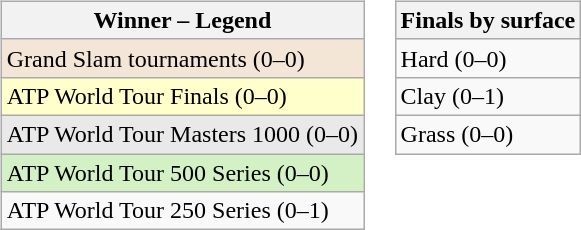<table>
<tr valign=top>
<td><br><table class=wikitable>
<tr>
<th>Winner – Legend</th>
</tr>
<tr bgcolor=#f3e6d7>
<td>Grand Slam tournaments (0–0)</td>
</tr>
<tr bgcolor=ffffcc>
<td>ATP World Tour Finals (0–0)</td>
</tr>
<tr bgcolor=#e9e9e9>
<td>ATP World Tour Masters 1000 (0–0)</td>
</tr>
<tr bgcolor=#d4f1c5>
<td>ATP World Tour 500 Series (0–0)</td>
</tr>
<tr>
<td>ATP World Tour 250 Series (0–1)</td>
</tr>
</table>
</td>
<td><br><table class="sortable wikitable">
<tr>
<th>Finals by surface</th>
</tr>
<tr>
<td>Hard (0–0)</td>
</tr>
<tr>
<td>Clay (0–1)</td>
</tr>
<tr>
<td>Grass (0–0)</td>
</tr>
</table>
</td>
</tr>
</table>
